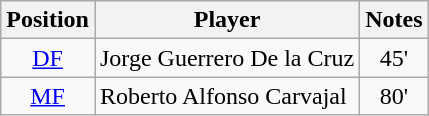<table class="wikitable" style="text-align:center">
<tr>
<th>Position</th>
<th>Player</th>
<th>Notes</th>
</tr>
<tr>
<td><a href='#'>DF</a></td>
<td align="left"> Jorge Guerrero De la Cruz</td>
<td> 45'</td>
</tr>
<tr>
<td><a href='#'>MF</a></td>
<td align="left"> Roberto Alfonso Carvajal</td>
<td> 80'</td>
</tr>
</table>
